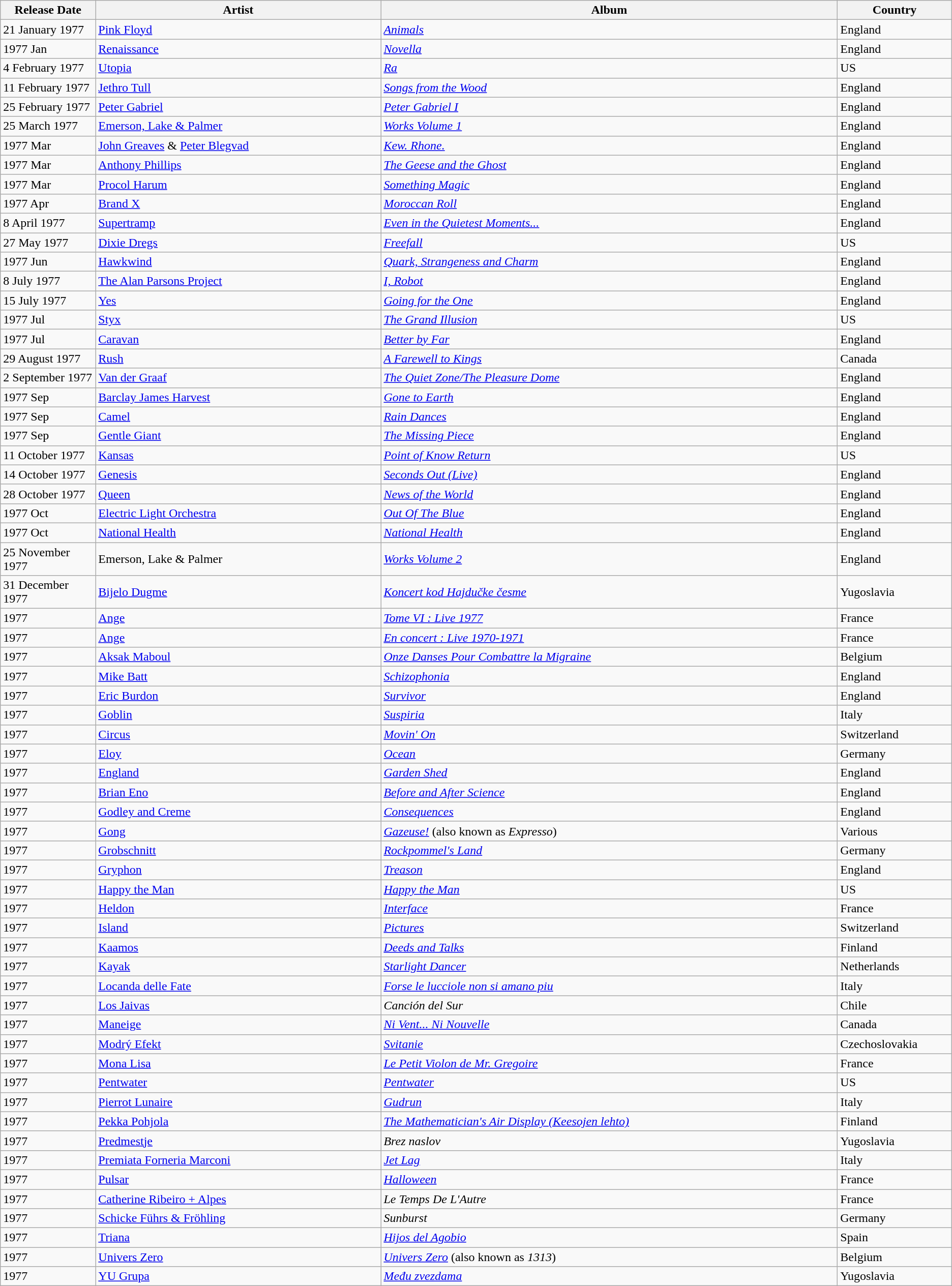<table class="wikitable">
<tr>
<th style="text-align:center; width:10%;">Release Date</th>
<th style="text-align:center; width:30%;">Artist</th>
<th style="text-align:center; width:48%;">Album</th>
<th style="text-align:center; width:12%;">Country</th>
</tr>
<tr>
<td>21 January 1977</td>
<td><a href='#'>Pink Floyd</a></td>
<td><em><a href='#'>Animals</a></em></td>
<td>England</td>
</tr>
<tr>
<td>1977 Jan</td>
<td><a href='#'>Renaissance</a></td>
<td><em><a href='#'>Novella</a></em></td>
<td>England</td>
</tr>
<tr>
<td>4 February 1977</td>
<td><a href='#'>Utopia</a></td>
<td><em><a href='#'>Ra</a></em></td>
<td>US</td>
</tr>
<tr>
<td>11 February 1977</td>
<td><a href='#'>Jethro Tull</a></td>
<td><em><a href='#'>Songs from the Wood</a></em></td>
<td>England</td>
</tr>
<tr>
<td>25 February 1977</td>
<td><a href='#'>Peter Gabriel</a></td>
<td><em><a href='#'>Peter Gabriel I</a></em></td>
<td>England</td>
</tr>
<tr>
<td>25 March 1977</td>
<td><a href='#'>Emerson, Lake & Palmer</a></td>
<td><em><a href='#'>Works Volume 1</a></em></td>
<td>England</td>
</tr>
<tr>
<td>1977 Mar</td>
<td><a href='#'>John Greaves</a> & <a href='#'>Peter Blegvad</a></td>
<td><em><a href='#'>Kew. Rhone.</a></em></td>
<td>England</td>
</tr>
<tr>
<td>1977 Mar</td>
<td><a href='#'>Anthony Phillips</a></td>
<td><em><a href='#'>The Geese and the Ghost</a></em></td>
<td>England</td>
</tr>
<tr>
<td>1977 Mar</td>
<td><a href='#'>Procol Harum</a></td>
<td><em><a href='#'>Something Magic</a></em></td>
<td>England</td>
</tr>
<tr>
<td>1977 Apr</td>
<td><a href='#'>Brand X</a></td>
<td><em><a href='#'>Moroccan Roll</a></em></td>
<td>England</td>
</tr>
<tr>
<td>8 April 1977</td>
<td><a href='#'>Supertramp</a></td>
<td><em><a href='#'>Even in the Quietest Moments...</a></em></td>
<td>England</td>
</tr>
<tr>
<td>27 May 1977</td>
<td><a href='#'>Dixie Dregs</a></td>
<td><em><a href='#'>Freefall</a></em></td>
<td>US</td>
</tr>
<tr>
<td>1977 Jun</td>
<td><a href='#'>Hawkwind</a></td>
<td><em><a href='#'>Quark, Strangeness and Charm</a></em></td>
<td>England</td>
</tr>
<tr>
<td>8 July 1977</td>
<td><a href='#'>The Alan Parsons Project</a></td>
<td><em><a href='#'>I, Robot</a></em></td>
<td>England</td>
</tr>
<tr>
<td>15 July 1977</td>
<td><a href='#'>Yes</a></td>
<td><em><a href='#'>Going for the One</a></em></td>
<td>England</td>
</tr>
<tr>
<td>1977 Jul</td>
<td><a href='#'>Styx</a></td>
<td><em><a href='#'>The Grand Illusion</a></em></td>
<td>US</td>
</tr>
<tr>
<td>1977 Jul</td>
<td><a href='#'>Caravan</a></td>
<td><em><a href='#'>Better by Far</a></em></td>
<td>England</td>
</tr>
<tr>
<td>29 August 1977</td>
<td><a href='#'>Rush</a></td>
<td><em><a href='#'>A Farewell to Kings</a></em></td>
<td>Canada</td>
</tr>
<tr>
<td>2 September 1977</td>
<td><a href='#'>Van der Graaf</a></td>
<td><em><a href='#'>The Quiet Zone/The Pleasure Dome</a></em></td>
<td>England</td>
</tr>
<tr>
<td>1977 Sep</td>
<td><a href='#'>Barclay James Harvest</a></td>
<td><em><a href='#'>Gone to Earth</a></em></td>
<td>England</td>
</tr>
<tr>
<td>1977 Sep</td>
<td><a href='#'>Camel</a></td>
<td><em><a href='#'>Rain Dances</a></em></td>
<td>England</td>
</tr>
<tr>
<td>1977 Sep</td>
<td><a href='#'>Gentle Giant</a></td>
<td><em><a href='#'>The Missing Piece</a></em></td>
<td>England</td>
</tr>
<tr>
<td>11 October 1977</td>
<td><a href='#'>Kansas</a></td>
<td><em><a href='#'>Point of Know Return</a></em></td>
<td>US</td>
</tr>
<tr>
<td>14 October 1977</td>
<td><a href='#'>Genesis</a></td>
<td><em><a href='#'>Seconds Out (Live)</a></em></td>
<td>England</td>
</tr>
<tr>
<td>28 October 1977</td>
<td><a href='#'>Queen</a></td>
<td><em><a href='#'>News of the World</a></em></td>
<td>England</td>
</tr>
<tr>
<td>1977 Oct</td>
<td><a href='#'>Electric Light Orchestra</a></td>
<td><em><a href='#'>Out Of The Blue</a></em></td>
<td>England</td>
</tr>
<tr>
<td>1977 Oct</td>
<td><a href='#'>National Health</a></td>
<td><em><a href='#'>National Health</a></em></td>
<td>England</td>
</tr>
<tr>
<td>25 November 1977</td>
<td>Emerson, Lake & Palmer</td>
<td><em><a href='#'>Works Volume 2</a></em></td>
<td>England</td>
</tr>
<tr>
<td>31 December 1977</td>
<td><a href='#'>Bijelo Dugme</a></td>
<td><em><a href='#'>Koncert kod Hajdučke česme</a></em></td>
<td>Yugoslavia</td>
</tr>
<tr>
<td>1977</td>
<td><a href='#'>Ange</a></td>
<td><em><a href='#'>Tome VI : Live 1977</a></em></td>
<td>France</td>
</tr>
<tr>
<td>1977</td>
<td><a href='#'>Ange</a></td>
<td><em><a href='#'>En concert : Live 1970-1971</a></em></td>
<td>France</td>
</tr>
<tr>
<td>1977</td>
<td><a href='#'>Aksak Maboul</a></td>
<td><em><a href='#'>Onze Danses Pour Combattre la Migraine</a></em></td>
<td>Belgium</td>
</tr>
<tr>
<td>1977</td>
<td><a href='#'>Mike Batt</a></td>
<td><em><a href='#'>Schizophonia</a></em></td>
<td>England</td>
</tr>
<tr>
<td>1977</td>
<td><a href='#'>Eric Burdon</a></td>
<td><em><a href='#'>Survivor</a></em></td>
<td>England</td>
</tr>
<tr>
<td>1977</td>
<td><a href='#'>Goblin</a></td>
<td><em><a href='#'>Suspiria</a></em></td>
<td>Italy</td>
</tr>
<tr>
<td>1977</td>
<td><a href='#'>Circus</a></td>
<td><em><a href='#'>Movin' On</a></em></td>
<td>Switzerland</td>
</tr>
<tr>
<td>1977</td>
<td><a href='#'>Eloy</a></td>
<td><em><a href='#'>Ocean</a></em></td>
<td>Germany</td>
</tr>
<tr>
<td>1977</td>
<td><a href='#'>England</a></td>
<td><em><a href='#'>Garden Shed</a></em></td>
<td>England</td>
</tr>
<tr>
<td>1977</td>
<td><a href='#'>Brian Eno</a></td>
<td><em><a href='#'>Before and After Science</a></em></td>
<td>England</td>
</tr>
<tr>
<td>1977</td>
<td><a href='#'>Godley and Creme</a></td>
<td><em><a href='#'>Consequences</a></em></td>
<td>England</td>
</tr>
<tr>
<td>1977</td>
<td><a href='#'>Gong</a></td>
<td><em><a href='#'>Gazeuse!</a></em> (also known as <em>Expresso</em>)</td>
<td>Various</td>
</tr>
<tr>
<td>1977</td>
<td><a href='#'>Grobschnitt</a></td>
<td><em><a href='#'>Rockpommel's Land</a></em></td>
<td>Germany</td>
</tr>
<tr>
<td>1977</td>
<td><a href='#'>Gryphon</a></td>
<td><em><a href='#'>Treason</a></em></td>
<td>England</td>
</tr>
<tr>
<td>1977</td>
<td><a href='#'>Happy the Man</a></td>
<td><em><a href='#'>Happy the Man</a></em></td>
<td>US</td>
</tr>
<tr>
<td>1977</td>
<td><a href='#'>Heldon</a></td>
<td><em><a href='#'>Interface</a></em></td>
<td>France</td>
</tr>
<tr>
<td>1977</td>
<td><a href='#'>Island</a></td>
<td><em><a href='#'>Pictures</a></em></td>
<td>Switzerland</td>
</tr>
<tr>
<td>1977</td>
<td><a href='#'>Kaamos</a></td>
<td><em><a href='#'>Deeds and Talks</a></em></td>
<td>Finland</td>
</tr>
<tr>
<td>1977</td>
<td><a href='#'>Kayak</a></td>
<td><em><a href='#'>Starlight Dancer</a></em></td>
<td>Netherlands</td>
</tr>
<tr>
<td>1977</td>
<td><a href='#'>Locanda delle Fate</a></td>
<td><em><a href='#'>Forse le lucciole non si amano piu</a></em></td>
<td>Italy</td>
</tr>
<tr>
<td>1977</td>
<td><a href='#'>Los Jaivas</a></td>
<td><em>Canción del Sur</em></td>
<td>Chile</td>
</tr>
<tr>
<td>1977</td>
<td><a href='#'>Maneige</a></td>
<td><em><a href='#'>Ni Vent... Ni Nouvelle</a></em></td>
<td>Canada</td>
</tr>
<tr>
<td>1977</td>
<td><a href='#'>Modrý Efekt</a></td>
<td><em><a href='#'>Svitanie</a></em></td>
<td>Czechoslovakia</td>
</tr>
<tr>
<td>1977</td>
<td><a href='#'>Mona Lisa</a></td>
<td><em><a href='#'>Le Petit Violon de Mr. Gregoire</a></em></td>
<td>France</td>
</tr>
<tr>
<td>1977</td>
<td><a href='#'>Pentwater</a></td>
<td><em><a href='#'>Pentwater</a></em></td>
<td>US</td>
</tr>
<tr>
<td>1977</td>
<td><a href='#'>Pierrot Lunaire</a></td>
<td><em><a href='#'>Gudrun</a></em></td>
<td>Italy</td>
</tr>
<tr>
<td>1977</td>
<td><a href='#'>Pekka Pohjola</a></td>
<td><em><a href='#'>The Mathematician's Air Display (Keesojen lehto)</a></em></td>
<td>Finland</td>
</tr>
<tr>
<td>1977</td>
<td><a href='#'>Predmestje</a></td>
<td><em>Brez naslov</em></td>
<td>Yugoslavia</td>
</tr>
<tr>
<td>1977</td>
<td><a href='#'>Premiata Forneria Marconi</a></td>
<td><em><a href='#'>Jet Lag</a></em></td>
<td>Italy</td>
</tr>
<tr>
<td>1977</td>
<td><a href='#'>Pulsar</a></td>
<td><em><a href='#'>Halloween</a></em></td>
<td>France</td>
</tr>
<tr>
<td>1977</td>
<td><a href='#'>Catherine Ribeiro + Alpes</a></td>
<td><em>Le Temps De L'Autre</em></td>
<td>France</td>
</tr>
<tr>
<td>1977</td>
<td><a href='#'>Schicke Führs & Fröhling</a></td>
<td><em>Sunburst</em></td>
<td>Germany</td>
</tr>
<tr>
<td>1977</td>
<td><a href='#'>Triana</a></td>
<td><em><a href='#'>Hijos del Agobio</a></em></td>
<td>Spain</td>
</tr>
<tr>
<td>1977</td>
<td><a href='#'>Univers Zero</a></td>
<td><em><a href='#'>Univers Zero</a></em> (also known as <em>1313</em>)</td>
<td>Belgium</td>
</tr>
<tr>
<td>1977</td>
<td><a href='#'>YU Grupa</a></td>
<td><em><a href='#'>Među zvezdama</a></em></td>
<td>Yugoslavia</td>
</tr>
</table>
